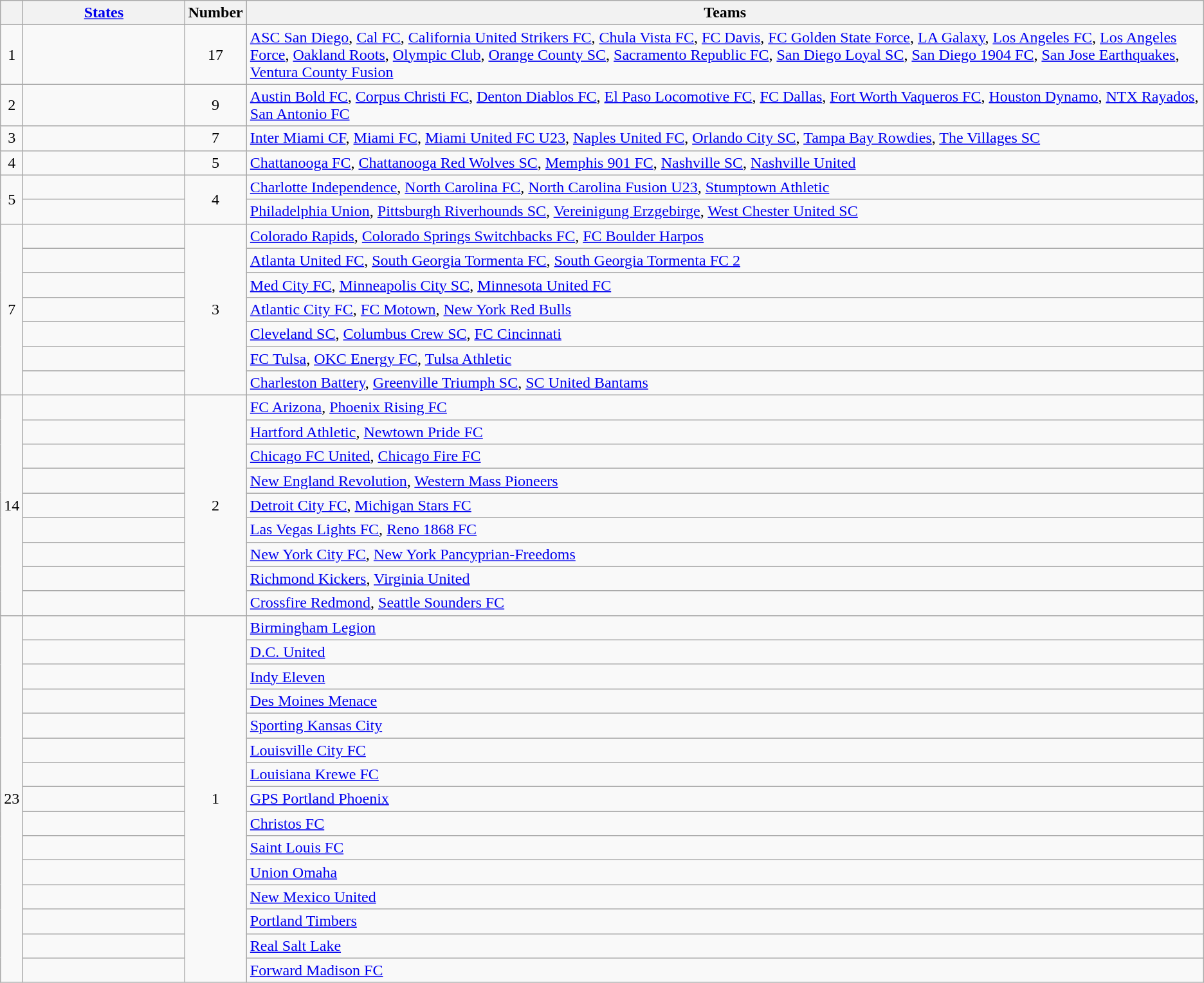<table class="wikitable">
<tr>
<th></th>
<th scope="col" style="width: 160px;"><a href='#'>States</a></th>
<th>Number</th>
<th>Teams</th>
</tr>
<tr>
<td align=center>1</td>
<td></td>
<td align=center>17</td>
<td><a href='#'>ASC San Diego</a>, <a href='#'>Cal FC</a>, <a href='#'>California United Strikers FC</a>, <a href='#'>Chula Vista FC</a>, <a href='#'>FC Davis</a>, <a href='#'>FC Golden State Force</a>, <a href='#'>LA Galaxy</a>, <a href='#'>Los Angeles FC</a>, <a href='#'>Los Angeles Force</a>, <a href='#'>Oakland Roots</a>, <a href='#'>Olympic Club</a>, <a href='#'>Orange County SC</a>, <a href='#'>Sacramento Republic FC</a>, <a href='#'>San Diego Loyal SC</a>, <a href='#'>San Diego 1904 FC</a>, <a href='#'>San Jose Earthquakes</a>, <a href='#'>Ventura County Fusion</a></td>
</tr>
<tr>
<td align=center>2</td>
<td></td>
<td align=center>9</td>
<td><a href='#'>Austin Bold FC</a>, <a href='#'>Corpus Christi FC</a>, <a href='#'>Denton Diablos FC</a>, <a href='#'>El Paso Locomotive FC</a>, <a href='#'>FC Dallas</a>, <a href='#'>Fort Worth Vaqueros FC</a>, <a href='#'>Houston Dynamo</a>, <a href='#'>NTX Rayados</a>, <a href='#'>San Antonio FC</a></td>
</tr>
<tr>
<td align=center>3</td>
<td></td>
<td align=center>7</td>
<td><a href='#'>Inter Miami CF</a>, <a href='#'>Miami FC</a>, <a href='#'>Miami United FC U23</a>, <a href='#'>Naples United FC</a>, <a href='#'>Orlando City SC</a>, <a href='#'>Tampa Bay Rowdies</a>, <a href='#'>The Villages SC</a></td>
</tr>
<tr>
<td align=center>4</td>
<td></td>
<td align=center>5</td>
<td><a href='#'>Chattanooga FC</a>, <a href='#'>Chattanooga Red Wolves SC</a>, <a href='#'>Memphis 901 FC</a>, <a href='#'>Nashville SC</a>, <a href='#'>Nashville United</a></td>
</tr>
<tr>
<td rowspan="2" align=center>5</td>
<td></td>
<td rowspan="2" align=center>4</td>
<td><a href='#'>Charlotte Independence</a>, <a href='#'>North Carolina FC</a>, <a href='#'>North Carolina Fusion U23</a>, <a href='#'>Stumptown Athletic</a></td>
</tr>
<tr>
<td></td>
<td><a href='#'>Philadelphia Union</a>, <a href='#'>Pittsburgh Riverhounds SC</a>, <a href='#'>Vereinigung Erzgebirge</a>, <a href='#'>West Chester United SC</a></td>
</tr>
<tr>
<td rowspan="7" align=center>7</td>
<td></td>
<td rowspan="7" align=center>3</td>
<td><a href='#'>Colorado Rapids</a>, <a href='#'>Colorado Springs Switchbacks FC</a>, <a href='#'>FC Boulder Harpos</a></td>
</tr>
<tr>
<td></td>
<td><a href='#'>Atlanta United FC</a>, <a href='#'>South Georgia Tormenta FC</a>, <a href='#'>South Georgia Tormenta FC 2</a></td>
</tr>
<tr>
<td></td>
<td><a href='#'>Med City FC</a>, <a href='#'>Minneapolis City SC</a>, <a href='#'>Minnesota United FC</a></td>
</tr>
<tr>
<td></td>
<td><a href='#'>Atlantic City FC</a>, <a href='#'>FC Motown</a>, <a href='#'>New York Red Bulls</a></td>
</tr>
<tr>
<td></td>
<td><a href='#'>Cleveland SC</a>, <a href='#'>Columbus Crew SC</a>, <a href='#'>FC Cincinnati</a></td>
</tr>
<tr>
<td></td>
<td><a href='#'>FC Tulsa</a>, <a href='#'>OKC Energy FC</a>, <a href='#'>Tulsa Athletic</a></td>
</tr>
<tr>
<td></td>
<td><a href='#'>Charleston Battery</a>, <a href='#'>Greenville Triumph SC</a>, <a href='#'>SC United Bantams</a></td>
</tr>
<tr>
<td rowspan="9" align=center>14</td>
<td></td>
<td rowspan="9" align=center>2</td>
<td><a href='#'>FC Arizona</a>, <a href='#'>Phoenix Rising FC</a></td>
</tr>
<tr>
<td></td>
<td><a href='#'>Hartford Athletic</a>, <a href='#'>Newtown Pride FC</a></td>
</tr>
<tr>
<td></td>
<td><a href='#'>Chicago FC United</a>, <a href='#'>Chicago Fire FC</a></td>
</tr>
<tr>
<td></td>
<td><a href='#'>New England Revolution</a>, <a href='#'>Western Mass Pioneers</a></td>
</tr>
<tr>
<td></td>
<td><a href='#'>Detroit City FC</a>, <a href='#'>Michigan Stars FC</a></td>
</tr>
<tr>
<td></td>
<td><a href='#'>Las Vegas Lights FC</a>, <a href='#'>Reno 1868 FC</a></td>
</tr>
<tr>
<td></td>
<td><a href='#'>New York City FC</a>, <a href='#'>New York Pancyprian-Freedoms</a></td>
</tr>
<tr>
<td></td>
<td><a href='#'>Richmond Kickers</a>, <a href='#'>Virginia United</a></td>
</tr>
<tr>
<td></td>
<td><a href='#'>Crossfire Redmond</a>, <a href='#'>Seattle Sounders FC</a></td>
</tr>
<tr>
<td rowspan="15" align=center>23</td>
<td></td>
<td rowspan="15" align=center>1</td>
<td><a href='#'>Birmingham Legion</a></td>
</tr>
<tr>
<td></td>
<td><a href='#'>D.C. United</a></td>
</tr>
<tr>
<td></td>
<td><a href='#'>Indy Eleven</a></td>
</tr>
<tr>
<td></td>
<td><a href='#'>Des Moines Menace</a></td>
</tr>
<tr>
<td></td>
<td><a href='#'>Sporting Kansas City</a></td>
</tr>
<tr>
<td></td>
<td><a href='#'>Louisville City FC</a></td>
</tr>
<tr>
<td></td>
<td><a href='#'>Louisiana Krewe FC</a></td>
</tr>
<tr>
<td></td>
<td><a href='#'>GPS Portland Phoenix</a></td>
</tr>
<tr>
<td></td>
<td><a href='#'>Christos FC</a></td>
</tr>
<tr>
<td></td>
<td><a href='#'>Saint Louis FC</a></td>
</tr>
<tr>
<td></td>
<td><a href='#'>Union Omaha</a></td>
</tr>
<tr>
<td></td>
<td><a href='#'>New Mexico United</a></td>
</tr>
<tr>
<td></td>
<td><a href='#'>Portland Timbers</a></td>
</tr>
<tr>
<td></td>
<td><a href='#'>Real Salt Lake</a></td>
</tr>
<tr>
<td></td>
<td><a href='#'>Forward Madison FC</a></td>
</tr>
</table>
